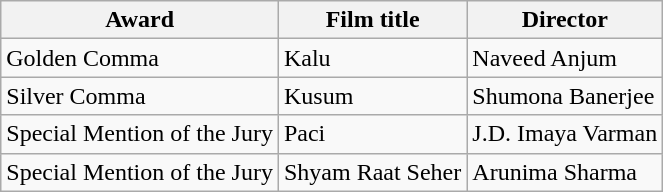<table class="wikitable">
<tr>
<th>Award</th>
<th>Film title</th>
<th>Director</th>
</tr>
<tr>
<td>Golden Comma</td>
<td>Kalu</td>
<td>Naveed Anjum</td>
</tr>
<tr>
<td>Silver Comma</td>
<td>Kusum</td>
<td>Shumona Banerjee</td>
</tr>
<tr>
<td>Special Mention of the Jury</td>
<td>Paci</td>
<td>J.D. Imaya Varman</td>
</tr>
<tr>
<td>Special Mention of the Jury</td>
<td>Shyam Raat Seher</td>
<td>Arunima Sharma</td>
</tr>
</table>
